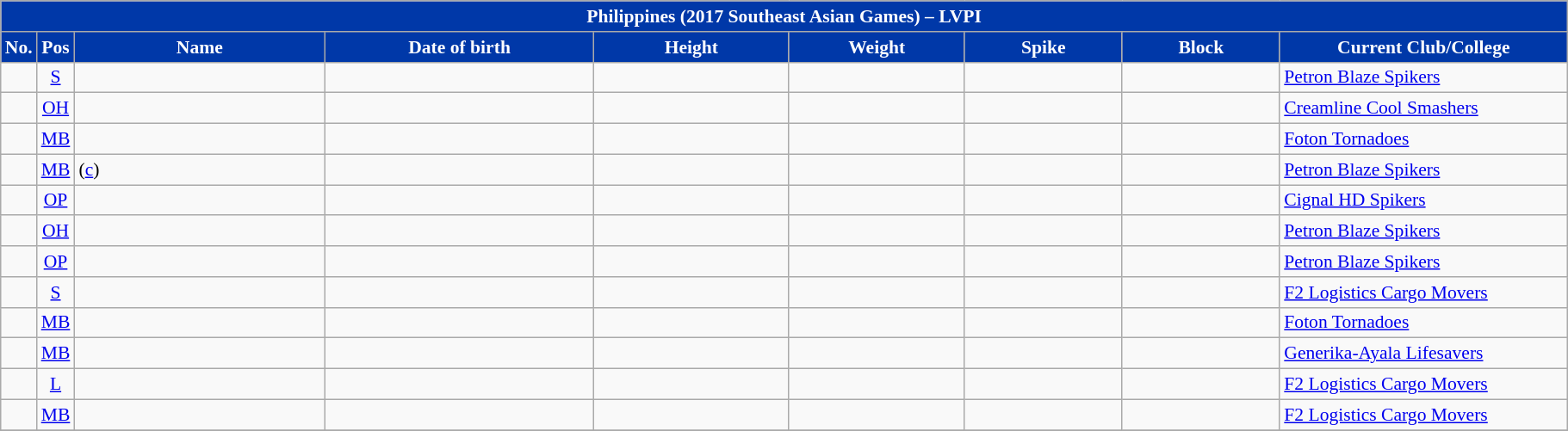<table class="wikitable"  style="font-size:90%; text-align:center;">
<tr>
<th colspan="9" style= "background:#0038A8; color:white; text-align: center:">Philippines (2017 Southeast Asian Games) – LVPI</th>
</tr>
<tr>
<th style="background:#0038A8; color:white;">No.</th>
<th style="background:#0038A8; color:white;">Pos</th>
<th style="width:13em; background:#0038A8; color:white;">Name</th>
<th style="width:14em; background:#0038A8; color:white;">Date of birth</th>
<th style="width:10em; background:#0038A8; color:white;">Height</th>
<th style="width:9em; background:#0038A8; color:white;">Weight</th>
<th style="width:8em; background:#0038A8; color:white;">Spike</th>
<th style="width:8em; background:#0038A8; color:white;">Block</th>
<th style="width:15em; background:#0038A8; color:white;">Current Club/College</th>
</tr>
<tr>
<td></td>
<td><a href='#'>S</a></td>
<td align=left></td>
<td align=right></td>
<td></td>
<td></td>
<td></td>
<td></td>
<td align=left> <a href='#'>Petron Blaze Spikers</a></td>
</tr>
<tr>
<td></td>
<td><a href='#'>OH</a></td>
<td align=left></td>
<td align=right></td>
<td></td>
<td></td>
<td></td>
<td></td>
<td align=left> <a href='#'>Creamline Cool Smashers</a></td>
</tr>
<tr>
<td></td>
<td><a href='#'>MB</a></td>
<td align=left></td>
<td align=right></td>
<td></td>
<td></td>
<td></td>
<td></td>
<td align=left> <a href='#'>Foton Tornadoes</a></td>
</tr>
<tr>
<td></td>
<td><a href='#'>MB</a></td>
<td align=left> (<a href='#'>c</a>)</td>
<td align=right></td>
<td></td>
<td></td>
<td></td>
<td></td>
<td align=left> <a href='#'>Petron Blaze Spikers</a></td>
</tr>
<tr>
<td></td>
<td><a href='#'>OP</a></td>
<td align=left></td>
<td align=right></td>
<td></td>
<td></td>
<td></td>
<td></td>
<td align=left> <a href='#'>Cignal HD Spikers</a></td>
</tr>
<tr>
<td></td>
<td><a href='#'>OH</a></td>
<td align=left></td>
<td align=right></td>
<td></td>
<td></td>
<td></td>
<td></td>
<td align=left> <a href='#'>Petron Blaze Spikers</a></td>
</tr>
<tr>
<td></td>
<td><a href='#'>OP</a></td>
<td align=left></td>
<td align=right></td>
<td></td>
<td></td>
<td></td>
<td></td>
<td align=left> <a href='#'>Petron Blaze Spikers</a></td>
</tr>
<tr>
<td></td>
<td><a href='#'>S</a></td>
<td align=left></td>
<td align=right></td>
<td></td>
<td></td>
<td></td>
<td></td>
<td align=left> <a href='#'>F2 Logistics Cargo Movers</a></td>
</tr>
<tr>
<td></td>
<td><a href='#'>MB</a></td>
<td align=left></td>
<td align=right></td>
<td></td>
<td></td>
<td></td>
<td></td>
<td align=left> <a href='#'>Foton Tornadoes</a></td>
</tr>
<tr>
<td></td>
<td><a href='#'>MB</a></td>
<td align=left></td>
<td align=right></td>
<td></td>
<td></td>
<td></td>
<td></td>
<td align=left> <a href='#'>Generika-Ayala Lifesavers</a></td>
</tr>
<tr>
<td></td>
<td><a href='#'>L</a></td>
<td align=left></td>
<td align=right></td>
<td></td>
<td></td>
<td></td>
<td></td>
<td align=left> <a href='#'>F2 Logistics Cargo Movers</a></td>
</tr>
<tr>
<td></td>
<td><a href='#'>MB</a></td>
<td align=left></td>
<td align=right></td>
<td></td>
<td></td>
<td></td>
<td></td>
<td align=left> <a href='#'>F2 Logistics Cargo Movers</a></td>
</tr>
<tr>
</tr>
</table>
